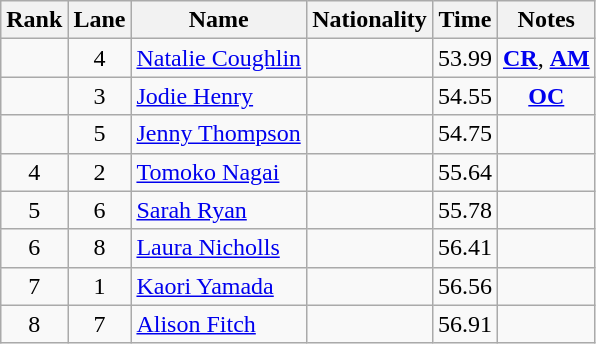<table class="wikitable sortable" style="text-align:center">
<tr>
<th>Rank</th>
<th>Lane</th>
<th>Name</th>
<th>Nationality</th>
<th>Time</th>
<th>Notes</th>
</tr>
<tr>
<td></td>
<td>4</td>
<td align=left><a href='#'>Natalie Coughlin</a></td>
<td align=left></td>
<td>53.99</td>
<td><strong><a href='#'>CR</a></strong>, <strong><a href='#'>AM</a></strong></td>
</tr>
<tr>
<td></td>
<td>3</td>
<td align=left><a href='#'>Jodie Henry</a></td>
<td align=left></td>
<td>54.55</td>
<td><strong><a href='#'>OC</a></strong></td>
</tr>
<tr>
<td></td>
<td>5</td>
<td align=left><a href='#'>Jenny Thompson</a></td>
<td align=left></td>
<td>54.75</td>
<td></td>
</tr>
<tr>
<td>4</td>
<td>2</td>
<td align=left><a href='#'>Tomoko Nagai</a></td>
<td align=left></td>
<td>55.64</td>
<td></td>
</tr>
<tr>
<td>5</td>
<td>6</td>
<td align=left><a href='#'>Sarah Ryan</a></td>
<td align=left></td>
<td>55.78</td>
<td></td>
</tr>
<tr>
<td>6</td>
<td>8</td>
<td align=left><a href='#'>Laura Nicholls</a></td>
<td align=left></td>
<td>56.41</td>
<td></td>
</tr>
<tr>
<td>7</td>
<td>1</td>
<td align=left><a href='#'>Kaori Yamada</a></td>
<td align=left></td>
<td>56.56</td>
<td></td>
</tr>
<tr>
<td>8</td>
<td>7</td>
<td align=left><a href='#'>Alison Fitch</a></td>
<td align=left></td>
<td>56.91</td>
<td></td>
</tr>
</table>
